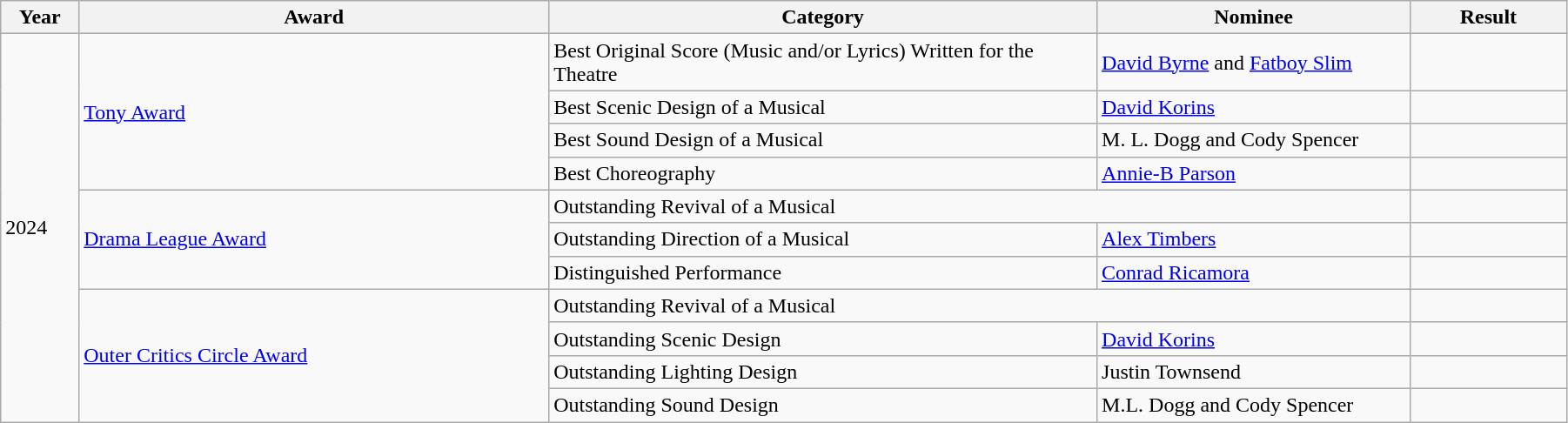<table class="wikitable"  width="95%">
<tr>
<th width="5%">Year</th>
<th width="30%">Award</th>
<th width="35%">Category</th>
<th width="20%">Nominee</th>
<th width="10%">Result</th>
</tr>
<tr>
<td rowspan="11">2024</td>
<td rowspan="4"><a href='#'>Tony Award</a></td>
<td>Best Original Score (Music and/or Lyrics) Written for the Theatre</td>
<td><a href='#'>David Byrne</a> and <a href='#'>Fatboy Slim</a></td>
<td></td>
</tr>
<tr>
<td>Best Scenic Design of a Musical</td>
<td><a href='#'>David Korins</a></td>
<td></td>
</tr>
<tr>
<td>Best Sound Design of a Musical</td>
<td>M. L. Dogg and Cody Spencer</td>
<td></td>
</tr>
<tr>
<td>Best Choreography</td>
<td><a href='#'>Annie-B Parson</a></td>
<td></td>
</tr>
<tr>
<td rowspan="3"><a href='#'>Drama League Award</a></td>
<td colspan="2">Outstanding Revival of a Musical</td>
<td></td>
</tr>
<tr>
<td>Outstanding Direction of a Musical</td>
<td><a href='#'>Alex Timbers</a></td>
<td></td>
</tr>
<tr>
<td>Distinguished Performance</td>
<td><a href='#'>Conrad Ricamora</a></td>
<td></td>
</tr>
<tr>
<td rowspan="4"><a href='#'>Outer Critics Circle Award</a></td>
<td colspan="2">Outstanding Revival of a Musical</td>
<td></td>
</tr>
<tr>
<td>Outstanding Scenic Design</td>
<td><a href='#'>David Korins</a></td>
<td></td>
</tr>
<tr>
<td>Outstanding Lighting Design</td>
<td>Justin Townsend</td>
<td></td>
</tr>
<tr>
<td>Outstanding Sound Design</td>
<td>M.L. Dogg and Cody Spencer</td>
<td></td>
</tr>
</table>
